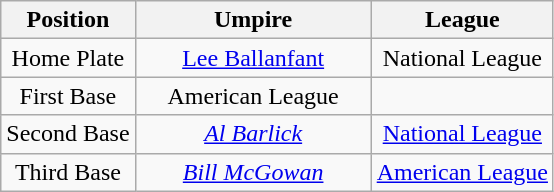<table class="wikitable" style="font-size: 100%; text-align:center;">
<tr>
<th>Position</th>
<th width="150">Umpire</th>
<th>League</th>
</tr>
<tr>
<td>Home Plate</td>
<td><a href='#'>Lee Ballanfant</a></td>
<td>National League</td>
</tr>
<tr>
<td>First Base</td>
<td>American League</td>
</tr>
<tr>
<td>Second Base</td>
<td><em><a href='#'>Al Barlick</a></em></td>
<td><a href='#'>National League</a></td>
</tr>
<tr>
<td>Third Base</td>
<td><em><a href='#'>Bill McGowan</a></em></td>
<td><a href='#'>American League</a></td>
</tr>
</table>
